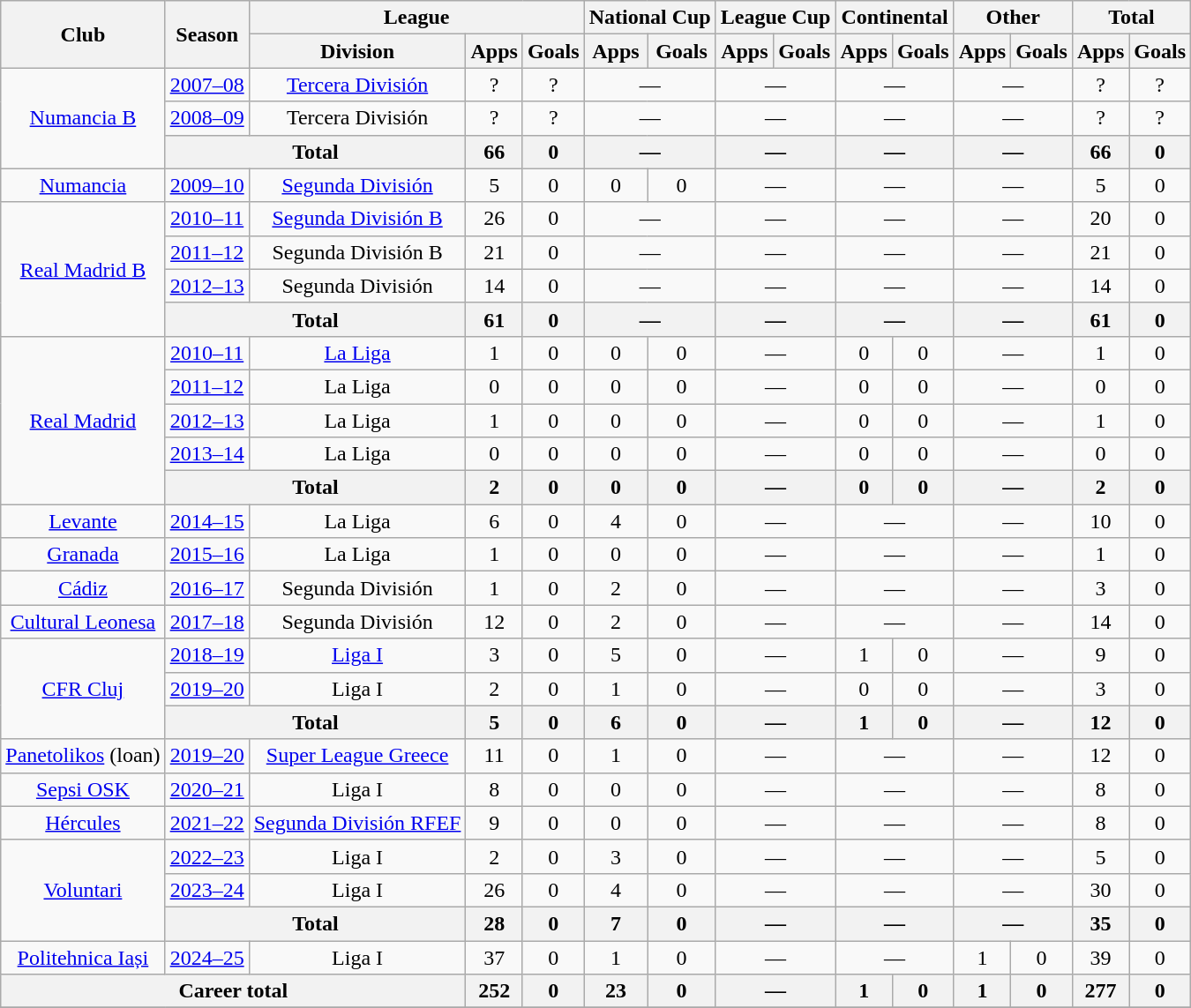<table class=wikitable style=text-align:center>
<tr>
<th rowspan=2>Club</th>
<th rowspan=2>Season</th>
<th colspan=3>League</th>
<th colspan=2>National Cup</th>
<th colspan=2>League Cup</th>
<th colspan=2>Continental</th>
<th colspan=2>Other</th>
<th colspan=2>Total</th>
</tr>
<tr>
<th>Division</th>
<th>Apps</th>
<th>Goals</th>
<th>Apps</th>
<th>Goals</th>
<th>Apps</th>
<th>Goals</th>
<th>Apps</th>
<th>Goals</th>
<th>Apps</th>
<th>Goals</th>
<th>Apps</th>
<th>Goals</th>
</tr>
<tr>
<td rowspan="3"><a href='#'>Numancia B</a></td>
<td><a href='#'>2007–08</a></td>
<td><a href='#'>Tercera División</a></td>
<td>?</td>
<td>?</td>
<td colspan="2">—</td>
<td colspan="2">—</td>
<td colspan="2">—</td>
<td colspan="2">—</td>
<td>?</td>
<td>?</td>
</tr>
<tr>
<td><a href='#'>2008–09</a></td>
<td>Tercera División</td>
<td>?</td>
<td>?</td>
<td colspan="2">—</td>
<td colspan="2">—</td>
<td colspan="2">—</td>
<td colspan="2">—</td>
<td>?</td>
<td>?</td>
</tr>
<tr>
<th colspan="2">Total</th>
<th>66</th>
<th>0</th>
<th colspan="2">—</th>
<th colspan="2">—</th>
<th colspan="2">—</th>
<th colspan="2">—</th>
<th>66</th>
<th>0</th>
</tr>
<tr>
<td><a href='#'>Numancia</a></td>
<td><a href='#'>2009–10</a></td>
<td><a href='#'>Segunda División</a></td>
<td>5</td>
<td>0</td>
<td>0</td>
<td>0</td>
<td colspan="2">—</td>
<td colspan="2">—</td>
<td colspan="2">—</td>
<td>5</td>
<td>0</td>
</tr>
<tr>
<td rowspan="4"><a href='#'>Real Madrid B</a></td>
<td><a href='#'>2010–11</a></td>
<td><a href='#'>Segunda División B</a></td>
<td>26</td>
<td>0</td>
<td colspan="2">—</td>
<td colspan="2">—</td>
<td colspan="2">—</td>
<td colspan="2">—</td>
<td>20</td>
<td>0</td>
</tr>
<tr>
<td><a href='#'>2011–12</a></td>
<td>Segunda División B</td>
<td>21</td>
<td>0</td>
<td colspan="2">—</td>
<td colspan="2">—</td>
<td colspan="2">—</td>
<td colspan="2">—</td>
<td>21</td>
<td>0</td>
</tr>
<tr>
<td><a href='#'>2012–13</a></td>
<td>Segunda División</td>
<td>14</td>
<td>0</td>
<td colspan="2">—</td>
<td colspan="2">—</td>
<td colspan="2">—</td>
<td colspan="2">—</td>
<td>14</td>
<td>0</td>
</tr>
<tr>
<th colspan="2">Total</th>
<th>61</th>
<th>0</th>
<th colspan="2">—</th>
<th colspan="2">—</th>
<th colspan="2">—</th>
<th colspan="2">—</th>
<th>61</th>
<th>0</th>
</tr>
<tr>
<td rowspan="5"><a href='#'>Real Madrid</a></td>
<td><a href='#'>2010–11</a></td>
<td><a href='#'>La Liga</a></td>
<td>1</td>
<td>0</td>
<td>0</td>
<td>0</td>
<td colspan="2">—</td>
<td>0</td>
<td>0</td>
<td colspan="2">—</td>
<td>1</td>
<td>0</td>
</tr>
<tr>
<td><a href='#'>2011–12</a></td>
<td>La Liga</td>
<td>0</td>
<td>0</td>
<td>0</td>
<td>0</td>
<td colspan="2">—</td>
<td>0</td>
<td>0</td>
<td colspan="2">—</td>
<td>0</td>
<td>0</td>
</tr>
<tr>
<td><a href='#'>2012–13</a></td>
<td>La Liga</td>
<td>1</td>
<td>0</td>
<td>0</td>
<td>0</td>
<td colspan="2">—</td>
<td>0</td>
<td>0</td>
<td colspan="2">—</td>
<td>1</td>
<td>0</td>
</tr>
<tr>
<td><a href='#'>2013–14</a></td>
<td>La Liga</td>
<td>0</td>
<td>0</td>
<td>0</td>
<td>0</td>
<td colspan="2">—</td>
<td>0</td>
<td>0</td>
<td colspan="2">—</td>
<td>0</td>
<td>0</td>
</tr>
<tr>
<th colspan="2">Total</th>
<th>2</th>
<th>0</th>
<th>0</th>
<th>0</th>
<th colspan="2">—</th>
<th>0</th>
<th>0</th>
<th colspan="2">—</th>
<th>2</th>
<th>0</th>
</tr>
<tr>
<td><a href='#'>Levante</a></td>
<td><a href='#'>2014–15</a></td>
<td>La Liga</td>
<td>6</td>
<td>0</td>
<td>4</td>
<td>0</td>
<td colspan="2">—</td>
<td colspan="2">—</td>
<td colspan="2">—</td>
<td>10</td>
<td>0</td>
</tr>
<tr>
<td><a href='#'>Granada</a></td>
<td><a href='#'>2015–16</a></td>
<td>La Liga</td>
<td>1</td>
<td>0</td>
<td>0</td>
<td>0</td>
<td colspan="2">—</td>
<td colspan="2">—</td>
<td colspan="2">—</td>
<td>1</td>
<td>0</td>
</tr>
<tr>
<td><a href='#'>Cádiz</a></td>
<td><a href='#'>2016–17</a></td>
<td>Segunda División</td>
<td>1</td>
<td>0</td>
<td>2</td>
<td>0</td>
<td colspan="2">—</td>
<td colspan="2">—</td>
<td colspan="2">—</td>
<td>3</td>
<td>0</td>
</tr>
<tr>
<td><a href='#'>Cultural Leonesa</a></td>
<td><a href='#'>2017–18</a></td>
<td>Segunda División</td>
<td>12</td>
<td>0</td>
<td>2</td>
<td>0</td>
<td colspan="2">—</td>
<td colspan="2">—</td>
<td colspan="2">—</td>
<td>14</td>
<td>0</td>
</tr>
<tr>
<td rowspan="3"><a href='#'>CFR Cluj</a></td>
<td><a href='#'>2018–19</a></td>
<td><a href='#'>Liga I</a></td>
<td>3</td>
<td>0</td>
<td>5</td>
<td>0</td>
<td colspan="2">—</td>
<td>1</td>
<td>0</td>
<td colspan="2">—</td>
<td>9</td>
<td>0</td>
</tr>
<tr>
<td><a href='#'>2019–20</a></td>
<td>Liga I</td>
<td>2</td>
<td>0</td>
<td>1</td>
<td>0</td>
<td colspan="2">—</td>
<td>0</td>
<td>0</td>
<td colspan="2">—</td>
<td>3</td>
<td>0</td>
</tr>
<tr>
<th colspan="2">Total</th>
<th>5</th>
<th>0</th>
<th>6</th>
<th>0</th>
<th colspan="2">—</th>
<th>1</th>
<th>0</th>
<th colspan="2">—</th>
<th>12</th>
<th>0</th>
</tr>
<tr>
<td><a href='#'>Panetolikos</a> (loan)</td>
<td><a href='#'>2019–20</a></td>
<td><a href='#'>Super League Greece</a></td>
<td>11</td>
<td>0</td>
<td>1</td>
<td>0</td>
<td colspan="2">—</td>
<td colspan="2">—</td>
<td colspan="2">—</td>
<td>12</td>
<td>0</td>
</tr>
<tr>
<td><a href='#'>Sepsi OSK</a></td>
<td><a href='#'>2020–21</a></td>
<td>Liga I</td>
<td>8</td>
<td>0</td>
<td>0</td>
<td>0</td>
<td colspan="2">—</td>
<td colspan="2">—</td>
<td colspan="2">—</td>
<td>8</td>
<td>0</td>
</tr>
<tr>
<td><a href='#'>Hércules</a></td>
<td><a href='#'>2021–22</a></td>
<td><a href='#'>Segunda División RFEF</a></td>
<td>9</td>
<td>0</td>
<td>0</td>
<td>0</td>
<td colspan="2">—</td>
<td colspan="2">—</td>
<td colspan="2">—</td>
<td>8</td>
<td>0</td>
</tr>
<tr>
<td rowspan="3"><a href='#'>Voluntari</a></td>
<td><a href='#'>2022–23</a></td>
<td>Liga I</td>
<td>2</td>
<td>0</td>
<td>3</td>
<td>0</td>
<td colspan="2">—</td>
<td colspan="2">—</td>
<td colspan="2">—</td>
<td>5</td>
<td>0</td>
</tr>
<tr>
<td><a href='#'>2023–24</a></td>
<td>Liga I</td>
<td>26</td>
<td>0</td>
<td>4</td>
<td>0</td>
<td colspan="2">—</td>
<td colspan="2">—</td>
<td colspan="2">—</td>
<td>30</td>
<td>0</td>
</tr>
<tr>
<th colspan="2">Total</th>
<th>28</th>
<th>0</th>
<th>7</th>
<th>0</th>
<th colspan="2">—</th>
<th colspan="2">—</th>
<th colspan="2">—</th>
<th>35</th>
<th>0</th>
</tr>
<tr>
<td><a href='#'>Politehnica Iași</a></td>
<td><a href='#'>2024–25</a></td>
<td>Liga I</td>
<td>37</td>
<td>0</td>
<td>1</td>
<td>0</td>
<td colspan="2">—</td>
<td colspan="2">—</td>
<td>1</td>
<td>0</td>
<td>39</td>
<td>0</td>
</tr>
<tr>
<th colspan="3"><strong>Career total</strong></th>
<th>252</th>
<th>0</th>
<th>23</th>
<th>0</th>
<th colspan="2">—</th>
<th>1</th>
<th>0</th>
<th>1</th>
<th>0</th>
<th>277</th>
<th>0</th>
</tr>
<tr>
</tr>
</table>
